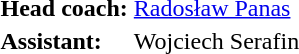<table>
<tr>
<td><strong>Head coach:</strong></td>
<td> <a href='#'>Radosław Panas</a></td>
</tr>
<tr>
<td><strong>Assistant:</strong></td>
<td> Wojciech Serafin</td>
</tr>
</table>
